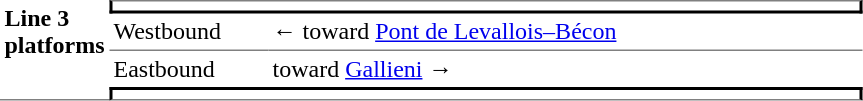<table border=0 cellspacing=0 cellpadding=3>
<tr>
<td style="border-bottom:solid 1px gray;" width=50 rowspan=10 valign=top><strong>Line 3 platforms</strong></td>
<td style="border-top:solid 1px gray;border-right:solid 2px black;border-left:solid 2px black;border-bottom:solid 2px black;text-align:center;" colspan=2></td>
</tr>
<tr>
<td style="border-bottom:solid 1px gray;" width=100>Westbound</td>
<td style="border-bottom:solid 1px gray;" width=390>←   toward <a href='#'>Pont de Levallois–Bécon</a> </td>
</tr>
<tr>
<td>Eastbound</td>
<td>   toward <a href='#'>Gallieni</a>  →</td>
</tr>
<tr>
<td style="border-top:solid 2px black;border-right:solid 2px black;border-left:solid 2px black;border-bottom:solid 1px gray;text-align:center;" colspan=2></td>
</tr>
</table>
